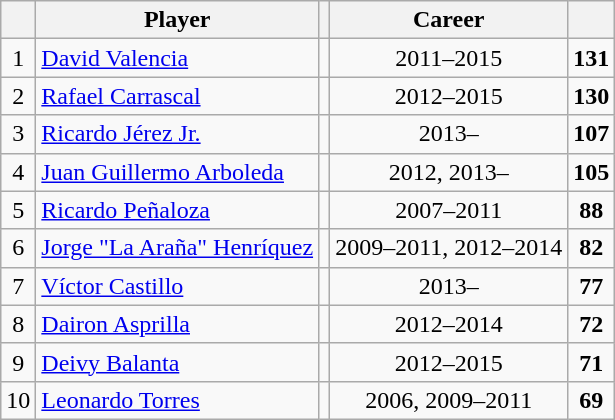<table class="wikitable sortable" style="text-align:center;">
<tr>
<th scope=col></th>
<th scope=col>Player</th>
<th scope=col></th>
<th scope=col>Career</th>
<th scope=col></th>
</tr>
<tr>
<td>1</td>
<td align=left> <a href='#'>David Valencia</a></td>
<td></td>
<td>2011–2015</td>
<td><strong>131</strong></td>
</tr>
<tr>
<td>2</td>
<td align=left> <a href='#'>Rafael Carrascal</a></td>
<td></td>
<td>2012–2015</td>
<td><strong>130</strong></td>
</tr>
<tr>
<td>3</td>
<td align=left> <a href='#'>Ricardo Jérez Jr.</a></td>
<td></td>
<td>2013–</td>
<td><strong>107</strong></td>
</tr>
<tr>
<td>4</td>
<td align=left> <a href='#'>Juan Guillermo Arboleda</a></td>
<td></td>
<td>2012, 2013–</td>
<td><strong>105</strong></td>
</tr>
<tr>
<td>5</td>
<td align=left> <a href='#'>Ricardo Peñaloza</a></td>
<td></td>
<td>2007–2011</td>
<td><strong>88</strong></td>
</tr>
<tr>
<td>6</td>
<td align=left> <a href='#'>Jorge "La Araña" Henríquez</a></td>
<td></td>
<td>2009–2011, 2012–2014</td>
<td><strong>82</strong></td>
</tr>
<tr>
<td>7</td>
<td align=left> <a href='#'>Víctor Castillo</a></td>
<td></td>
<td>2013–</td>
<td><strong>77</strong></td>
</tr>
<tr>
<td>8</td>
<td align=left> <a href='#'>Dairon Asprilla</a></td>
<td></td>
<td>2012–2014</td>
<td><strong>72</strong></td>
</tr>
<tr>
<td>9</td>
<td align=left> <a href='#'>Deivy Balanta</a></td>
<td></td>
<td>2012–2015</td>
<td><strong>71</strong></td>
</tr>
<tr>
<td>10</td>
<td align=left> <a href='#'>Leonardo Torres</a></td>
<td></td>
<td>2006, 2009–2011</td>
<td><strong>69</strong></td>
</tr>
</table>
